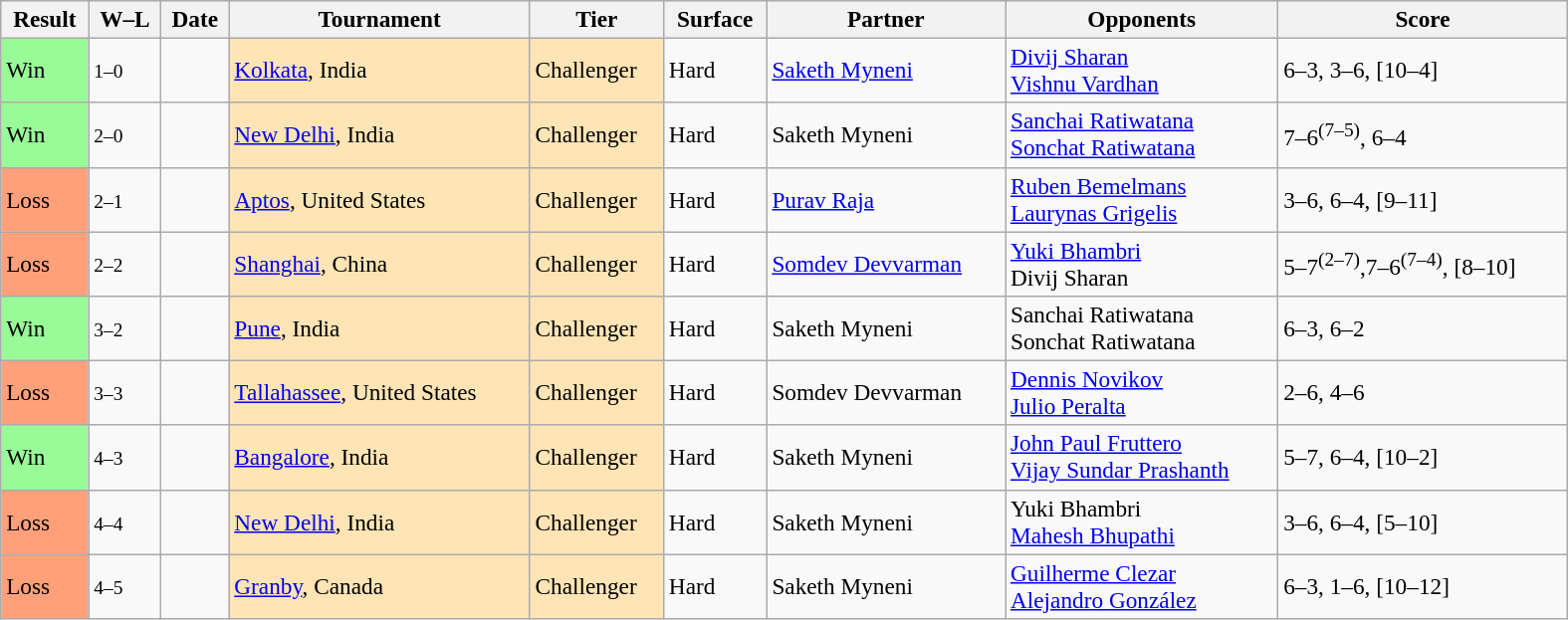<table class="wikitable sortable" style="font-size:97%;" width="1050">
<tr>
<th>Result</th>
<th class="unsortable">W–L</th>
<th>Date</th>
<th>Tournament</th>
<th>Tier</th>
<th>Surface</th>
<th>Partner</th>
<th>Opponents</th>
<th class="unsortable">Score</th>
</tr>
<tr>
<td style="background:#98FB98">Win</td>
<td><small>1–0</small></td>
<td><a href='#'></a></td>
<td style="background:moccasin"><a href='#'>Kolkata</a>, India</td>
<td style="background:moccasin">Challenger</td>
<td>Hard</td>
<td> <a href='#'>Saketh Myneni</a></td>
<td> <a href='#'>Divij Sharan</a><br> <a href='#'>Vishnu Vardhan</a></td>
<td>6–3, 3–6, [10–4]</td>
</tr>
<tr>
<td style="background:#98FB98">Win</td>
<td><small>2–0</small></td>
<td><a href='#'></a></td>
<td style="background:moccasin"><a href='#'>New Delhi</a>, India</td>
<td style="background:moccasin">Challenger</td>
<td>Hard</td>
<td> Saketh Myneni</td>
<td> <a href='#'>Sanchai Ratiwatana</a><br> <a href='#'>Sonchat Ratiwatana</a></td>
<td>7–6<sup>(7–5)</sup>, 6–4</td>
</tr>
<tr>
<td style="background:#FFA07A">Loss</td>
<td><small>2–1</small></td>
<td><a href='#'></a></td>
<td style="background:moccasin"><a href='#'>Aptos</a>, United States</td>
<td style="background:moccasin">Challenger</td>
<td>Hard</td>
<td> <a href='#'>Purav Raja</a></td>
<td> <a href='#'>Ruben Bemelmans</a><br> <a href='#'>Laurynas Grigelis</a></td>
<td>3–6, 6–4, [9–11]</td>
</tr>
<tr>
<td style="background:#FFA07A">Loss</td>
<td><small>2–2</small></td>
<td><a href='#'></a></td>
<td style="background:moccasin"><a href='#'>Shanghai</a>, China</td>
<td style="background:moccasin">Challenger</td>
<td>Hard</td>
<td> <a href='#'>Somdev Devvarman</a></td>
<td> <a href='#'>Yuki Bhambri</a><br> Divij Sharan</td>
<td>5–7<sup>(2–7)</sup>,7–6<sup>(7–4)</sup>, [8–10]</td>
</tr>
<tr>
<td style="background:#98FB98">Win</td>
<td><small>3–2</small></td>
<td><a href='#'></a></td>
<td style="background:moccasin"><a href='#'>Pune</a>, India</td>
<td style="background:moccasin">Challenger</td>
<td>Hard</td>
<td> Saketh Myneni</td>
<td> Sanchai Ratiwatana<br> Sonchat Ratiwatana</td>
<td>6–3, 6–2</td>
</tr>
<tr>
<td style="background:#FFA07A">Loss</td>
<td><small>3–3</small></td>
<td><a href='#'></a></td>
<td style="background:moccasin"><a href='#'>Tallahassee</a>, United States</td>
<td style="background:moccasin">Challenger</td>
<td>Hard</td>
<td> Somdev Devvarman</td>
<td> <a href='#'>Dennis Novikov</a><br> <a href='#'>Julio Peralta</a></td>
<td>2–6, 4–6</td>
</tr>
<tr>
<td style="background:#98FB98">Win</td>
<td><small>4–3</small></td>
<td><a href='#'></a></td>
<td style="background:moccasin"><a href='#'>Bangalore</a>, India</td>
<td style="background:moccasin">Challenger</td>
<td>Hard</td>
<td> Saketh Myneni</td>
<td> <a href='#'>John Paul Fruttero</a><br> <a href='#'>Vijay Sundar Prashanth</a></td>
<td>5–7, 6–4, [10–2]</td>
</tr>
<tr>
<td style="background:#FFA07A">Loss</td>
<td><small>4–4</small></td>
<td><a href='#'></a></td>
<td style="background:moccasin"><a href='#'>New Delhi</a>, India</td>
<td style="background:moccasin">Challenger</td>
<td>Hard</td>
<td> Saketh Myneni</td>
<td> Yuki Bhambri<br> <a href='#'>Mahesh Bhupathi</a></td>
<td>3–6, 6–4, [5–10]</td>
</tr>
<tr>
<td style="background:#FFA07A">Loss</td>
<td><small>4–5</small></td>
<td><a href='#'></a></td>
<td style="background:moccasin"><a href='#'>Granby</a>, Canada</td>
<td style="background:moccasin">Challenger</td>
<td>Hard</td>
<td> Saketh Myneni</td>
<td> <a href='#'>Guilherme Clezar</a><br> <a href='#'>Alejandro González</a></td>
<td>6–3, 1–6, [10–12]</td>
</tr>
</table>
